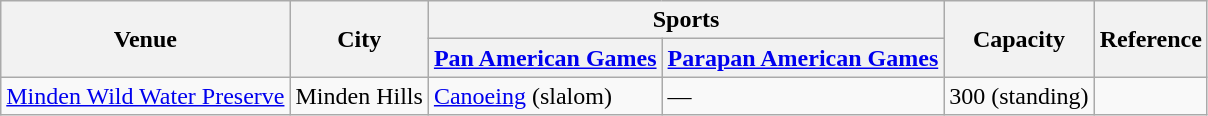<table class="wikitable sortable">
<tr>
<th rowspan="2">Venue</th>
<th rowspan="2">City</th>
<th colspan="2" class="unsortable">Sports</th>
<th rowspan="2">Capacity</th>
<th rowspan="2" class="unsortable">Reference</th>
</tr>
<tr>
<th><a href='#'>Pan American Games</a></th>
<th><a href='#'>Parapan American Games</a></th>
</tr>
<tr>
<td><a href='#'>Minden Wild Water Preserve</a></td>
<td>Minden Hills</td>
<td><a href='#'>Canoeing</a> (slalom)</td>
<td>—</td>
<td align="right">300 (standing)</td>
<td align=center></td>
</tr>
</table>
